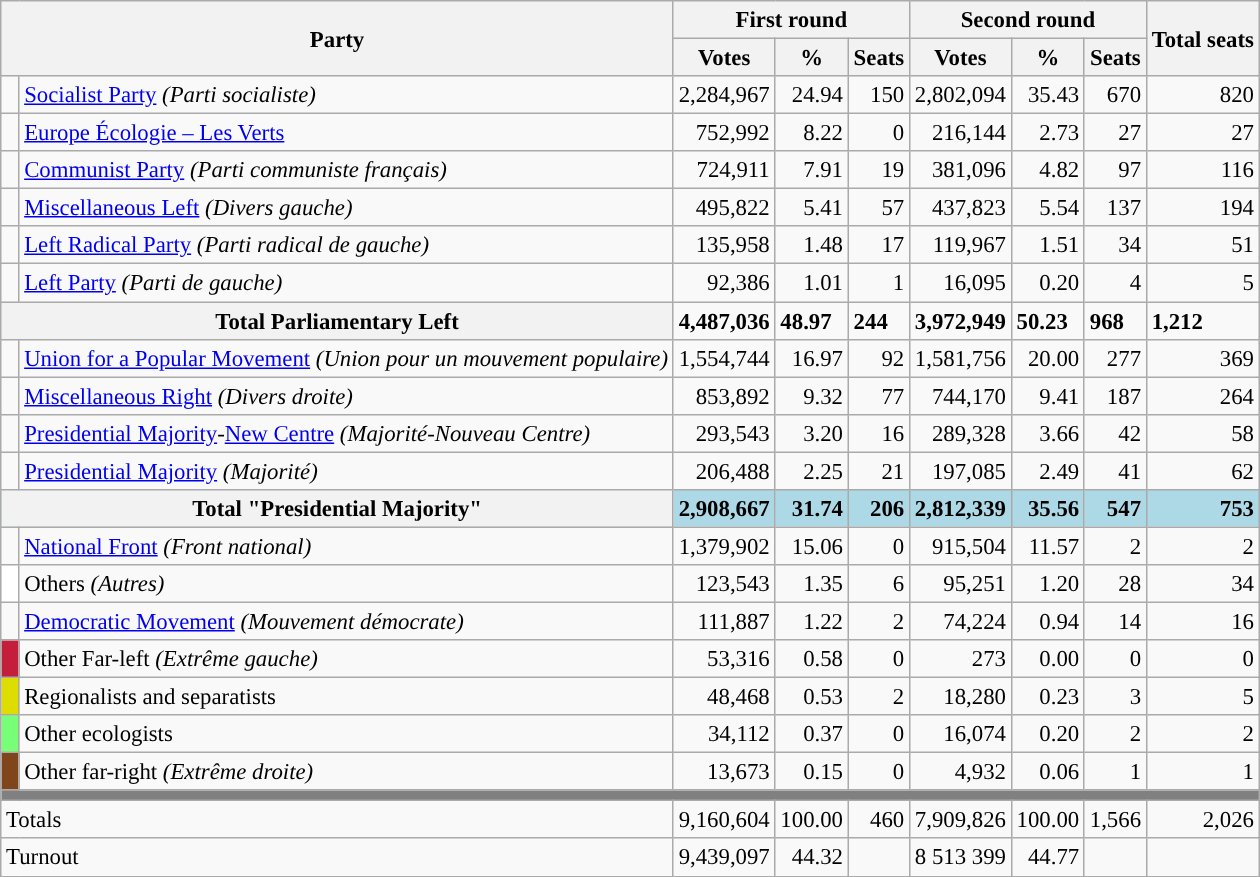<table class="wikitable" style="font-size: 95%;">
<tr>
<th rowspan="2" colspan="2">Party</th>
<th colspan="3">First round</th>
<th colspan="3">Second round</th>
<th rowspan="2">Total seats</th>
</tr>
<tr style="background-color:#E9E9E9">
<th>Votes</th>
<th>%</th>
<th>Seats</th>
<th>Votes</th>
<th>%</th>
<th>Seats</th>
</tr>
<tr align="right">
<td width="5" style="color:inherit;background:"></td>
<td align="left"><a href='#'>Socialist Party</a> <em>(Parti socialiste)</em></td>
<td>2,284,967</td>
<td>24.94</td>
<td>150</td>
<td>2,802,094</td>
<td>35.43</td>
<td>670</td>
<td>820</td>
</tr>
<tr align="right">
<td style="color:inherit;background:"></td>
<td align="left"><a href='#'>Europe Écologie – Les Verts</a></td>
<td>752,992</td>
<td>8.22</td>
<td>0</td>
<td>216,144</td>
<td>2.73</td>
<td>27</td>
<td>27</td>
</tr>
<tr align="right">
<td style="color:inherit;background:"></td>
<td align="left"><a href='#'>Communist Party</a><em> (Parti communiste français)</em></td>
<td>724,911</td>
<td>7.91</td>
<td>19</td>
<td>381,096</td>
<td>4.82</td>
<td>97</td>
<td>116</td>
</tr>
<tr align="right">
<td style="color:inherit;background:"></td>
<td align="left"><a href='#'>Miscellaneous Left</a> <em>(Divers gauche)</em></td>
<td>495,822</td>
<td>5.41</td>
<td>57</td>
<td>437,823</td>
<td>5.54</td>
<td>137</td>
<td>194</td>
</tr>
<tr align="right">
<td style="color:inherit;background:"></td>
<td align="left"><a href='#'>Left Radical Party</a> <em>(Parti radical de gauche)</em></td>
<td>135,958</td>
<td>1.48</td>
<td>17</td>
<td>119,967</td>
<td>1.51</td>
<td>34</td>
<td>51</td>
</tr>
<tr align="right">
<td style="color:inherit;background:"></td>
<td align="left"><a href='#'>Left Party</a> <em>(Parti de gauche)</em></td>
<td>92,386</td>
<td>1.01</td>
<td>1</td>
<td>16,095</td>
<td>0.20</td>
<td>4</td>
<td>5</td>
</tr>
<tr>
<th align="left" colspan="2">Total Parliamentary Left</th>
<td><strong>4,487,036</strong></td>
<td><strong>48.97</strong></td>
<td><strong>244</strong></td>
<td><strong>3,972,949</strong></td>
<td><strong>50.23</strong></td>
<td><strong>968</strong></td>
<td><strong>1,212</strong></td>
</tr>
<tr align="right">
<td style="color:inherit;background:"></td>
<td align="left"><a href='#'>Union for a Popular Movement</a> <em>(Union pour un mouvement populaire)</em></td>
<td>1,554,744</td>
<td>16.97</td>
<td>92</td>
<td>1,581,756</td>
<td>20.00</td>
<td>277</td>
<td>369</td>
</tr>
<tr align="right">
<td style="color:inherit;background:"></td>
<td align="left"><a href='#'>Miscellaneous Right</a> <em>(Divers droite)</em></td>
<td>853,892</td>
<td>9.32</td>
<td>77</td>
<td>744,170</td>
<td>9.41</td>
<td>187</td>
<td>264</td>
</tr>
<tr align="right">
<td style="color:inherit;background:"></td>
<td align="left"><a href='#'>Presidential Majority</a>-<a href='#'>New Centre</a> <em>(Majorité-Nouveau Centre)</em></td>
<td>293,543</td>
<td>3.20</td>
<td>16</td>
<td>289,328</td>
<td>3.66</td>
<td>42</td>
<td>58</td>
</tr>
<tr align="right">
<td style="color:inherit;background:"></td>
<td align="left"><a href='#'>Presidential Majority</a> <em>(Majorité)</em></td>
<td>206,488</td>
<td>2.25</td>
<td>21</td>
<td>197,085</td>
<td>2.49</td>
<td>41</td>
<td>62</td>
</tr>
<tr align="right" bgcolor="lightblue">
<th colspan="2" align="left">Total "Presidential Majority"</th>
<td><strong>2,908,667</strong></td>
<td><strong>31.74</strong></td>
<td><strong>206</strong></td>
<td><strong>2,812,339</strong></td>
<td><strong>35.56</strong></td>
<td><strong>547</strong></td>
<td><strong>753</strong></td>
</tr>
<tr align="right">
<td style="color:inherit;background:"></td>
<td align="left"><a href='#'>National Front</a> <em>(Front national)</em></td>
<td>1,379,902</td>
<td>15.06</td>
<td>0</td>
<td>915,504</td>
<td>11.57</td>
<td>2</td>
<td>2</td>
</tr>
<tr align="right">
<td bgcolor="white"></td>
<td align="left">Others <em>(Autres)</em></td>
<td>123,543</td>
<td>1.35</td>
<td>6</td>
<td>95,251</td>
<td>1.20</td>
<td>28</td>
<td>34</td>
</tr>
<tr align="right">
<td style="color:inherit;background:"></td>
<td align="left"><a href='#'>Democratic Movement</a> <em>(Mouvement démocrate)</em></td>
<td>111,887</td>
<td>1.22</td>
<td>2</td>
<td>74,224</td>
<td>0.94</td>
<td>14</td>
<td>16</td>
</tr>
<tr align="right">
<td style="color:inherit;background:#C41E3A"></td>
<td align="left">Other Far-left <em>(Extrême gauche)</em></td>
<td>53,316</td>
<td>0.58</td>
<td>0</td>
<td>273</td>
<td>0.00</td>
<td>0</td>
<td>0</td>
</tr>
<tr align="right">
<td style="color:inherit;background:#dddd00"></td>
<td align=left>Regionalists and separatists</td>
<td>48,468</td>
<td>0.53</td>
<td>2</td>
<td>18,280</td>
<td>0.23</td>
<td>3</td>
<td>5</td>
</tr>
<tr align="right">
<td style="color:inherit;background:#77ff77"></td>
<td align=left>Other ecologists</td>
<td>34,112</td>
<td>0.37</td>
<td>0</td>
<td>16,074</td>
<td>0.20</td>
<td>2</td>
<td>2</td>
</tr>
<tr align="right">
<td style="color:inherit;background:#80461B"></td>
<td align=left>Other far-right <em>(Extrême droite)</em></td>
<td>13,673</td>
<td>0.15</td>
<td>0</td>
<td>4,932</td>
<td>0.06</td>
<td>1</td>
<td>1</td>
</tr>
<tr>
<td colspan="9" bgcolor="grey"></td>
</tr>
<tr align="right">
<td colspan="2" align="left">Totals</td>
<td>9,160,604</td>
<td>100.00</td>
<td>460</td>
<td>7,909,826</td>
<td>100.00</td>
<td>1,566</td>
<td>2,026</td>
</tr>
<tr align="right">
<td colspan="2" align="left">Turnout</td>
<td>9,439,097</td>
<td>44.32</td>
<td></td>
<td>8 513 399</td>
<td>44.77</td>
<td></td>
</tr>
<tr>
</tr>
</table>
